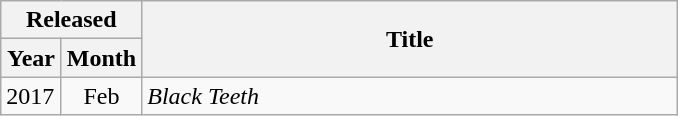<table class="wikitable">
<tr>
<th colspan="2">Released</th>
<th rowspan="2" width="350">Title</th>
</tr>
<tr>
<th style="width:33px;">Year</th>
<th style="width:44px;">Month</th>
</tr>
<tr>
<td>2017</td>
<td align="center">Feb</td>
<td><em>Black Teeth</em></td>
</tr>
</table>
